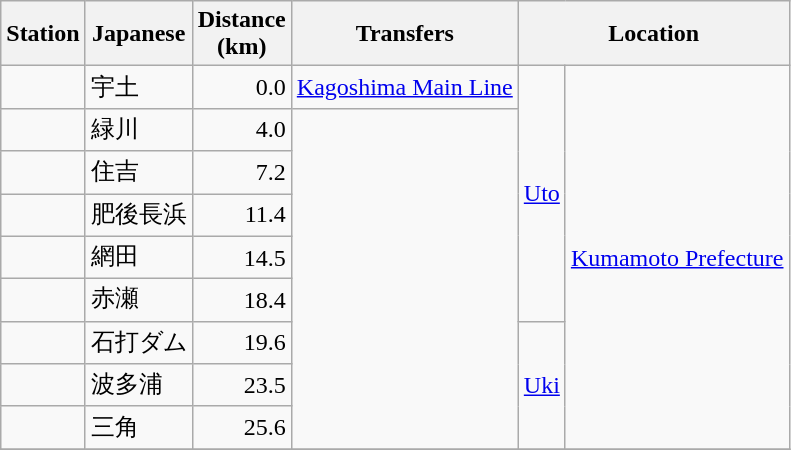<table class=wikitable>
<tr>
<th>Station</th>
<th>Japanese</th>
<th>Distance<br>(km)</th>
<th>Transfers</th>
<th colspan="2">Location</th>
</tr>
<tr>
<td></td>
<td>宇土</td>
<td align="right">0.0</td>
<td><a href='#'>Kagoshima Main Line</a></td>
<td rowspan="6"><a href='#'>Uto</a></td>
<td rowspan="9"><a href='#'>Kumamoto Prefecture</a></td>
</tr>
<tr>
<td></td>
<td>緑川</td>
<td align="right">4.0</td>
<td rowspan="8"> </td>
</tr>
<tr>
<td></td>
<td>住吉</td>
<td align="right">7.2</td>
</tr>
<tr>
<td></td>
<td>肥後長浜</td>
<td align="right">11.4</td>
</tr>
<tr>
<td></td>
<td>網田</td>
<td align="right">14.5</td>
</tr>
<tr>
<td></td>
<td>赤瀬</td>
<td align="right">18.4</td>
</tr>
<tr>
<td></td>
<td>石打ダム</td>
<td align="right">19.6</td>
<td rowspan="3"><a href='#'>Uki</a></td>
</tr>
<tr>
<td></td>
<td>波多浦</td>
<td align="right">23.5</td>
</tr>
<tr>
<td></td>
<td>三角</td>
<td align="right">25.6</td>
</tr>
<tr>
</tr>
</table>
